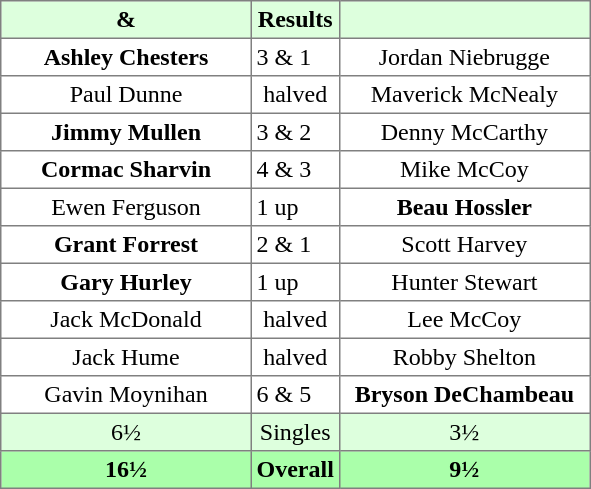<table border="1" cellpadding="3" style="border-collapse: collapse; text-align:center;">
<tr style="background:#ddffdd;">
<th width=160> & </th>
<th>Results</th>
<th width=160></th>
</tr>
<tr>
<td><strong>Ashley Chesters</strong></td>
<td align=left> 3 & 1</td>
<td>Jordan Niebrugge</td>
</tr>
<tr>
<td>Paul Dunne</td>
<td>halved</td>
<td>Maverick McNealy</td>
</tr>
<tr>
<td><strong>Jimmy Mullen</strong></td>
<td align=left> 3 & 2</td>
<td>Denny McCarthy</td>
</tr>
<tr>
<td><strong>Cormac Sharvin</strong></td>
<td align=left> 4 & 3</td>
<td>Mike McCoy</td>
</tr>
<tr>
<td>Ewen Ferguson</td>
<td align=left> 1 up</td>
<td><strong>Beau Hossler</strong></td>
</tr>
<tr>
<td><strong>Grant Forrest</strong></td>
<td align=left> 2 & 1</td>
<td>Scott Harvey</td>
</tr>
<tr>
<td><strong>Gary Hurley</strong></td>
<td align=left> 1 up</td>
<td>Hunter Stewart</td>
</tr>
<tr>
<td>Jack McDonald</td>
<td>halved</td>
<td>Lee McCoy</td>
</tr>
<tr>
<td>Jack Hume</td>
<td>halved</td>
<td>Robby Shelton</td>
</tr>
<tr>
<td>Gavin Moynihan</td>
<td align=left> 6 & 5</td>
<td><strong>Bryson DeChambeau</strong></td>
</tr>
<tr style="background:#ddffdd;">
<td>6½</td>
<td>Singles</td>
<td>3½</td>
</tr>
<tr style="background:#aaffaa;">
<th>16½</th>
<th>Overall</th>
<th>9½</th>
</tr>
</table>
